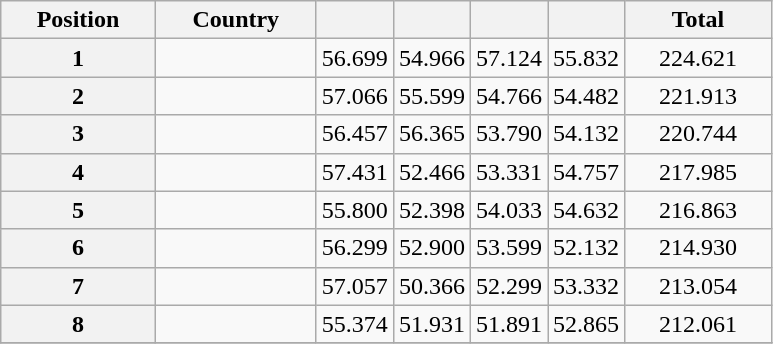<table class="wikitable sortable" style="text-align:center; ">
<tr>
<th>Position</th>
<th>Country</th>
<th width="10%"></th>
<th width="10%"></th>
<th width="10%"></th>
<th width="10%"></th>
<th>Total</th>
</tr>
<tr>
<th>1</th>
<td align="left"></td>
<td>56.699</td>
<td>54.966</td>
<td>57.124</td>
<td>55.832</td>
<td>224.621</td>
</tr>
<tr>
<th>2</th>
<td align="left"></td>
<td>57.066</td>
<td>55.599</td>
<td>54.766</td>
<td>54.482</td>
<td>221.913</td>
</tr>
<tr>
<th>3</th>
<td align="left"></td>
<td>56.457</td>
<td>56.365</td>
<td>53.790</td>
<td>54.132</td>
<td>220.744</td>
</tr>
<tr>
<th>4</th>
<td align="left"></td>
<td>57.431</td>
<td>52.466</td>
<td>53.331</td>
<td>54.757</td>
<td>217.985</td>
</tr>
<tr>
<th>5</th>
<td align="left"></td>
<td>55.800</td>
<td>52.398</td>
<td>54.033</td>
<td>54.632</td>
<td>216.863</td>
</tr>
<tr>
<th>6</th>
<td align="left"></td>
<td>56.299</td>
<td>52.900</td>
<td>53.599</td>
<td>52.132</td>
<td>214.930</td>
</tr>
<tr>
<th>7</th>
<td align="left"></td>
<td>57.057</td>
<td>50.366</td>
<td>52.299</td>
<td>53.332</td>
<td>213.054</td>
</tr>
<tr>
<th>8</th>
<td align="left"></td>
<td>55.374</td>
<td>51.931</td>
<td>51.891</td>
<td>52.865</td>
<td>212.061</td>
</tr>
<tr>
</tr>
</table>
